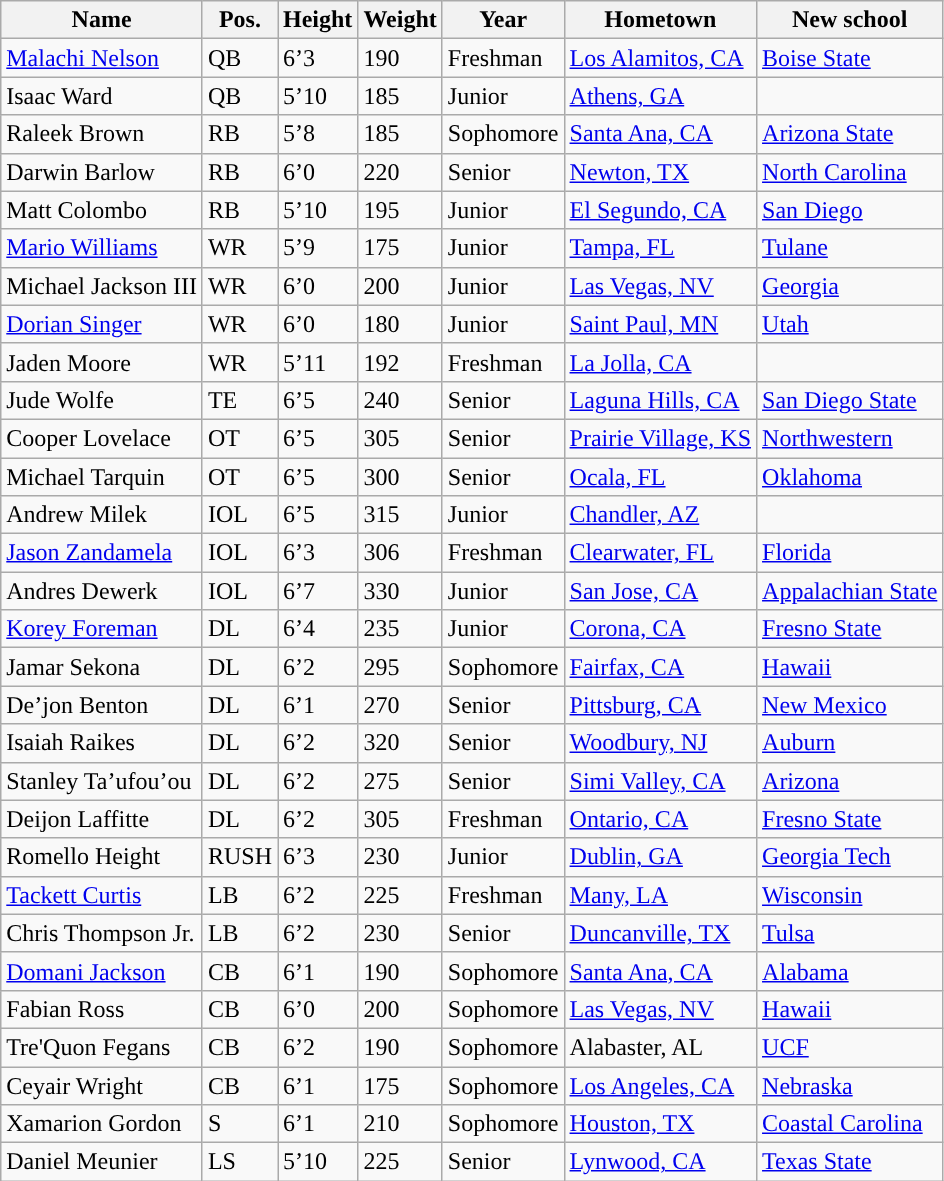<table class="wikitable sortable">
<tr>
<th style="text-align:center; ">Name</th>
<th style="text-align:center; ">Pos.</th>
<th style="text-align:center; ">Height</th>
<th style="text-align:center; ">Weight</th>
<th style="text-align:center; ">Year</th>
<th style="text-align:center; ">Hometown</th>
<th style="text-align:center; ">New school</th>
</tr>
<tr>
<td><a href='#'>Malachi Nelson</a></td>
<td>QB</td>
<td>6’3</td>
<td>190</td>
<td>Freshman</td>
<td><a href='#'>Los Alamitos, CA</a></td>
<td><a href='#'>Boise State</a></td>
</tr>
<tr>
<td>Isaac Ward</td>
<td>QB</td>
<td>5’10</td>
<td>185</td>
<td> Junior</td>
<td><a href='#'>Athens, GA</a></td>
<td></td>
</tr>
<tr>
<td>Raleek Brown</td>
<td>RB</td>
<td>5’8</td>
<td>185</td>
<td>Sophomore</td>
<td><a href='#'>Santa Ana, CA</a></td>
<td><a href='#'>Arizona State</a></td>
</tr>
<tr>
<td>Darwin Barlow</td>
<td>RB</td>
<td>6’0</td>
<td>220</td>
<td> Senior</td>
<td><a href='#'>Newton, TX</a></td>
<td><a href='#'>North Carolina</a></td>
</tr>
<tr>
<td>Matt Colombo</td>
<td>RB</td>
<td>5’10</td>
<td>195</td>
<td> Junior</td>
<td><a href='#'>El Segundo, CA</a></td>
<td><a href='#'>San Diego</a></td>
</tr>
<tr>
<td><a href='#'>Mario Williams</a></td>
<td>WR</td>
<td>5’9</td>
<td>175</td>
<td>Junior</td>
<td><a href='#'>Tampa, FL</a></td>
<td><a href='#'>Tulane</a></td>
</tr>
<tr>
<td>Michael Jackson III</td>
<td>WR</td>
<td>6’0</td>
<td>200</td>
<td>Junior</td>
<td><a href='#'>Las Vegas, NV</a></td>
<td><a href='#'>Georgia</a></td>
</tr>
<tr>
<td><a href='#'>Dorian Singer</a></td>
<td>WR</td>
<td>6’0</td>
<td>180</td>
<td>Junior</td>
<td><a href='#'>Saint Paul, MN</a></td>
<td><a href='#'>Utah</a></td>
</tr>
<tr>
<td>Jaden Moore</td>
<td>WR</td>
<td>5’11</td>
<td>192</td>
<td>Freshman</td>
<td><a href='#'>La Jolla, CA</a></td>
<td></td>
</tr>
<tr>
<td>Jude Wolfe</td>
<td>TE</td>
<td>6’5</td>
<td>240</td>
<td> Senior</td>
<td><a href='#'>Laguna Hills, CA</a></td>
<td><a href='#'>San Diego State</a></td>
</tr>
<tr>
<td>Cooper Lovelace</td>
<td>OT</td>
<td>6’5</td>
<td>305</td>
<td> Senior</td>
<td><a href='#'>Prairie Village, KS</a></td>
<td><a href='#'>Northwestern</a></td>
</tr>
<tr>
<td>Michael Tarquin</td>
<td>OT</td>
<td>6’5</td>
<td>300</td>
<td> Senior</td>
<td><a href='#'>Ocala, FL</a></td>
<td><a href='#'>Oklahoma</a></td>
</tr>
<tr>
<td>Andrew Milek</td>
<td>IOL</td>
<td>6’5</td>
<td>315</td>
<td> Junior</td>
<td><a href='#'>Chandler, AZ</a></td>
<td></td>
</tr>
<tr>
<td><a href='#'>Jason Zandamela</a></td>
<td>IOL</td>
<td>6’3</td>
<td>306</td>
<td>Freshman</td>
<td><a href='#'>Clearwater, FL</a></td>
<td><a href='#'>Florida</a></td>
</tr>
<tr>
<td>Andres Dewerk</td>
<td>IOL</td>
<td>6’7</td>
<td>330</td>
<td> Junior</td>
<td><a href='#'>San Jose, CA</a></td>
<td><a href='#'>Appalachian State</a></td>
</tr>
<tr>
<td><a href='#'>Korey Foreman</a></td>
<td>DL</td>
<td>6’4</td>
<td>235</td>
<td>Junior</td>
<td><a href='#'>Corona, CA</a></td>
<td><a href='#'>Fresno State</a></td>
</tr>
<tr>
<td>Jamar Sekona</td>
<td>DL</td>
<td>6’2</td>
<td>295</td>
<td> Sophomore</td>
<td><a href='#'>Fairfax, CA</a></td>
<td><a href='#'>Hawaii</a></td>
</tr>
<tr>
<td>De’jon Benton</td>
<td>DL</td>
<td>6’1</td>
<td>270</td>
<td> Senior</td>
<td><a href='#'>Pittsburg, CA</a></td>
<td><a href='#'>New Mexico</a></td>
</tr>
<tr>
<td>Isaiah Raikes</td>
<td>DL</td>
<td>6’2</td>
<td>320</td>
<td> Senior</td>
<td><a href='#'>Woodbury, NJ</a></td>
<td><a href='#'>Auburn</a></td>
</tr>
<tr>
<td>Stanley Ta’ufou’ou</td>
<td>DL</td>
<td>6’2</td>
<td>275</td>
<td> Senior</td>
<td><a href='#'>Simi Valley, CA</a></td>
<td><a href='#'>Arizona</a></td>
</tr>
<tr>
<td>Deijon Laffitte</td>
<td>DL</td>
<td>6’2</td>
<td>305</td>
<td> Freshman</td>
<td><a href='#'>Ontario, CA</a></td>
<td><a href='#'>Fresno State</a></td>
</tr>
<tr>
<td>Romello Height</td>
<td>RUSH</td>
<td>6’3</td>
<td>230</td>
<td> Junior</td>
<td><a href='#'>Dublin, GA</a></td>
<td><a href='#'>Georgia Tech</a></td>
</tr>
<tr>
<td><a href='#'>Tackett Curtis</a></td>
<td>LB</td>
<td>6’2</td>
<td>225</td>
<td>Freshman</td>
<td><a href='#'>Many, LA</a></td>
<td><a href='#'>Wisconsin</a></td>
</tr>
<tr>
<td>Chris Thompson Jr.</td>
<td>LB</td>
<td>6’2</td>
<td>230</td>
<td>Senior</td>
<td><a href='#'>Duncanville, TX</a></td>
<td><a href='#'>Tulsa</a></td>
</tr>
<tr>
<td><a href='#'>Domani Jackson</a></td>
<td>CB</td>
<td>6’1</td>
<td>190</td>
<td>Sophomore</td>
<td><a href='#'>Santa Ana, CA</a></td>
<td><a href='#'>Alabama</a></td>
</tr>
<tr>
<td>Fabian Ross</td>
<td>CB</td>
<td>6’0</td>
<td>200</td>
<td>Sophomore</td>
<td><a href='#'>Las Vegas, NV</a></td>
<td><a href='#'>Hawaii</a></td>
</tr>
<tr>
<td>Tre'Quon Fegans</td>
<td>CB</td>
<td>6’2</td>
<td>190</td>
<td> Sophomore</td>
<td>Alabaster, AL</td>
<td><a href='#'>UCF</a></td>
</tr>
<tr>
<td>Ceyair Wright</td>
<td>CB</td>
<td>6’1</td>
<td>175</td>
<td> Sophomore</td>
<td><a href='#'>Los Angeles, CA</a></td>
<td><a href='#'>Nebraska</a></td>
</tr>
<tr>
<td>Xamarion Gordon</td>
<td>S</td>
<td>6’1</td>
<td>210</td>
<td> Sophomore</td>
<td><a href='#'>Houston, TX</a></td>
<td><a href='#'>Coastal Carolina</a></td>
</tr>
<tr>
<td>Daniel Meunier</td>
<td>LS</td>
<td>5’10</td>
<td>225</td>
<td> Senior</td>
<td><a href='#'>Lynwood, CA</a></td>
<td><a href='#'>Texas State</a></td>
</tr>
</table>
